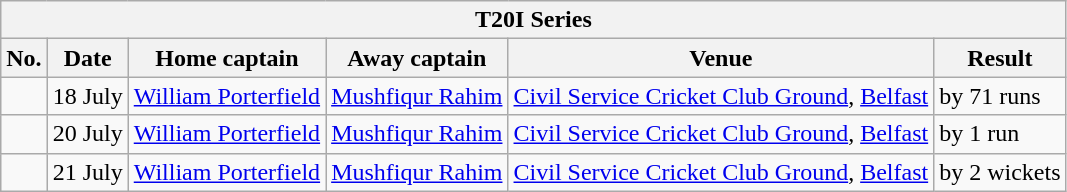<table class="wikitable">
<tr>
<th colspan="9">T20I Series</th>
</tr>
<tr>
<th>No.</th>
<th>Date</th>
<th>Home captain</th>
<th>Away captain</th>
<th>Venue</th>
<th>Result</th>
</tr>
<tr>
<td></td>
<td>18 July</td>
<td><a href='#'>William Porterfield</a></td>
<td><a href='#'>Mushfiqur Rahim</a></td>
<td><a href='#'>Civil Service Cricket Club Ground</a>, <a href='#'>Belfast</a></td>
<td> by 71 runs</td>
</tr>
<tr>
<td></td>
<td>20 July</td>
<td><a href='#'>William Porterfield</a></td>
<td><a href='#'>Mushfiqur Rahim</a></td>
<td><a href='#'>Civil Service Cricket Club Ground</a>, <a href='#'>Belfast</a></td>
<td> by 1 run</td>
</tr>
<tr>
<td></td>
<td>21 July</td>
<td><a href='#'>William Porterfield</a></td>
<td><a href='#'>Mushfiqur Rahim</a></td>
<td><a href='#'>Civil Service Cricket Club Ground</a>, <a href='#'>Belfast</a></td>
<td> by 2 wickets</td>
</tr>
</table>
